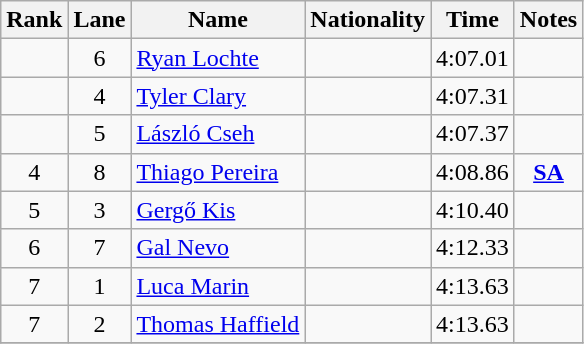<table class="wikitable sortable" style="text-align:center">
<tr>
<th>Rank</th>
<th>Lane</th>
<th>Name</th>
<th>Nationality</th>
<th>Time</th>
<th>Notes</th>
</tr>
<tr>
<td></td>
<td>6</td>
<td align=left><a href='#'>Ryan Lochte</a></td>
<td align=left></td>
<td>4:07.01</td>
<td></td>
</tr>
<tr>
<td></td>
<td>4</td>
<td align=left><a href='#'>Tyler Clary</a></td>
<td align=left></td>
<td>4:07.31</td>
<td></td>
</tr>
<tr>
<td></td>
<td>5</td>
<td align=left><a href='#'>László Cseh</a></td>
<td align=left></td>
<td>4:07.37</td>
<td></td>
</tr>
<tr>
<td>4</td>
<td>8</td>
<td align=left><a href='#'>Thiago Pereira</a></td>
<td align=left></td>
<td>4:08.86</td>
<td><strong><a href='#'>SA</a></strong></td>
</tr>
<tr>
<td>5</td>
<td>3</td>
<td align=left><a href='#'>Gergő Kis</a></td>
<td align=left></td>
<td>4:10.40</td>
<td></td>
</tr>
<tr>
<td>6</td>
<td>7</td>
<td align=left><a href='#'>Gal Nevo</a></td>
<td align=left></td>
<td>4:12.33</td>
<td></td>
</tr>
<tr>
<td>7</td>
<td>1</td>
<td align=left><a href='#'>Luca Marin</a></td>
<td align=left></td>
<td>4:13.63</td>
<td></td>
</tr>
<tr>
<td>7</td>
<td>2</td>
<td align=left><a href='#'>Thomas Haffield</a></td>
<td align=left></td>
<td>4:13.63</td>
<td></td>
</tr>
<tr>
</tr>
</table>
